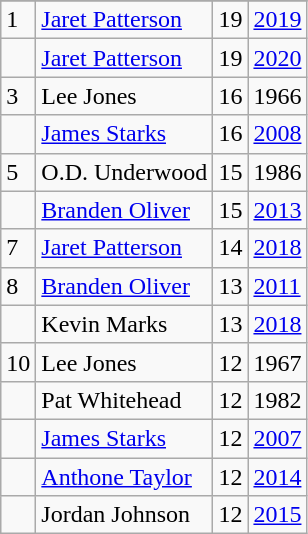<table class="wikitable">
<tr>
</tr>
<tr>
<td>1</td>
<td><a href='#'>Jaret Patterson</a></td>
<td>19</td>
<td><a href='#'>2019</a></td>
</tr>
<tr>
<td></td>
<td><a href='#'>Jaret Patterson</a></td>
<td>19</td>
<td><a href='#'>2020</a></td>
</tr>
<tr>
<td>3</td>
<td>Lee Jones</td>
<td>16</td>
<td>1966</td>
</tr>
<tr>
<td></td>
<td><a href='#'>James Starks</a></td>
<td>16</td>
<td><a href='#'>2008</a></td>
</tr>
<tr>
<td>5</td>
<td>O.D. Underwood</td>
<td>15</td>
<td>1986</td>
</tr>
<tr>
<td></td>
<td><a href='#'>Branden Oliver</a></td>
<td>15</td>
<td><a href='#'>2013</a></td>
</tr>
<tr>
<td>7</td>
<td><a href='#'>Jaret Patterson</a></td>
<td>14</td>
<td><a href='#'>2018</a></td>
</tr>
<tr>
<td>8</td>
<td><a href='#'>Branden Oliver</a></td>
<td>13</td>
<td><a href='#'>2011</a></td>
</tr>
<tr>
<td></td>
<td>Kevin Marks</td>
<td>13</td>
<td><a href='#'>2018</a></td>
</tr>
<tr>
<td>10</td>
<td>Lee Jones</td>
<td>12</td>
<td>1967</td>
</tr>
<tr>
<td></td>
<td>Pat Whitehead</td>
<td>12</td>
<td>1982</td>
</tr>
<tr>
<td></td>
<td><a href='#'>James Starks</a></td>
<td>12</td>
<td><a href='#'>2007</a></td>
</tr>
<tr>
<td></td>
<td><a href='#'>Anthone Taylor</a></td>
<td>12</td>
<td><a href='#'>2014</a></td>
</tr>
<tr>
<td></td>
<td>Jordan Johnson</td>
<td>12</td>
<td><a href='#'>2015</a></td>
</tr>
</table>
